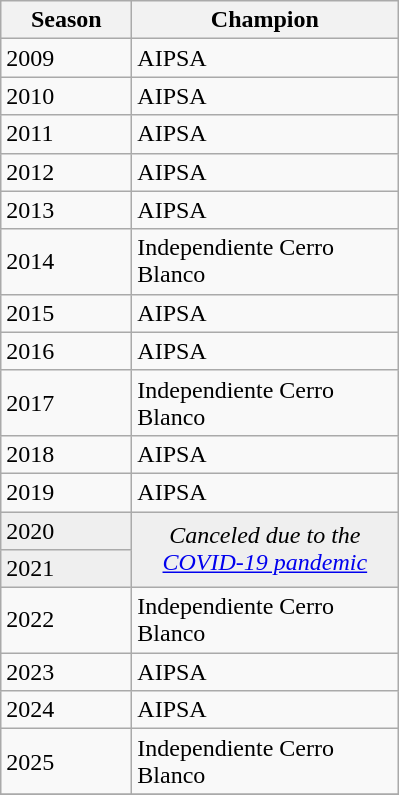<table class="wikitable sortable">
<tr>
<th width=80px>Season</th>
<th width=170px>Champion</th>
</tr>
<tr>
<td>2009</td>
<td>AIPSA</td>
</tr>
<tr>
<td>2010</td>
<td>AIPSA</td>
</tr>
<tr>
<td>2011</td>
<td>AIPSA</td>
</tr>
<tr>
<td>2012</td>
<td>AIPSA</td>
</tr>
<tr>
<td>2013</td>
<td>AIPSA</td>
</tr>
<tr>
<td>2014</td>
<td>Independiente Cerro Blanco</td>
</tr>
<tr>
<td>2015</td>
<td>AIPSA</td>
</tr>
<tr>
<td>2016</td>
<td>AIPSA</td>
</tr>
<tr>
<td>2017</td>
<td>Independiente Cerro Blanco</td>
</tr>
<tr>
<td>2018</td>
<td>AIPSA</td>
</tr>
<tr>
<td>2019</td>
<td>AIPSA</td>
</tr>
<tr bgcolor=#efefef>
<td>2020</td>
<td rowspan=2 colspan="1" align=center><em>Canceled due to the <a href='#'>COVID-19 pandemic</a></em></td>
</tr>
<tr bgcolor=#efefef>
<td>2021</td>
</tr>
<tr>
<td>2022</td>
<td>Independiente Cerro Blanco</td>
</tr>
<tr>
<td>2023</td>
<td>AIPSA</td>
</tr>
<tr>
<td>2024</td>
<td>AIPSA</td>
</tr>
<tr>
<td>2025</td>
<td>Independiente Cerro Blanco</td>
</tr>
<tr>
</tr>
</table>
